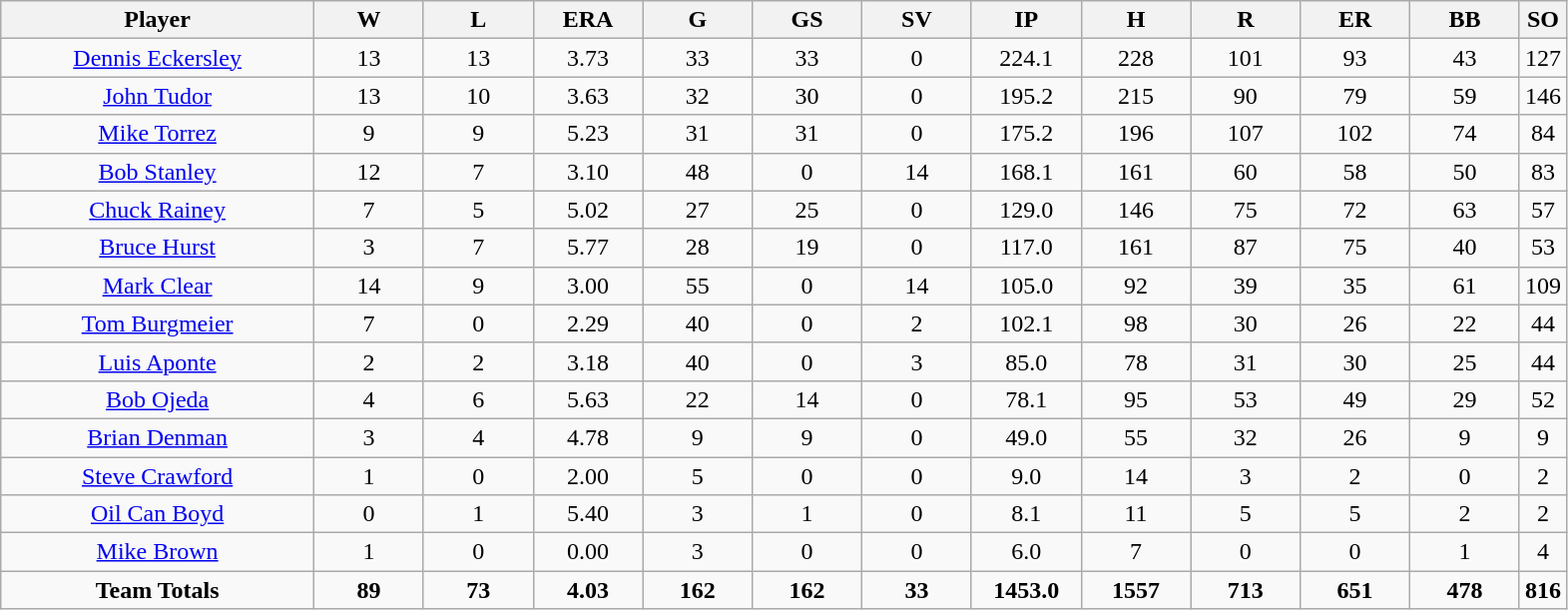<table class=wikitable style="text-align:center">
<tr>
<th bgcolor=#DDDDFF; width="20%">Player</th>
<th bgcolor=#DDDDFF; width="7%">W</th>
<th bgcolor=#DDDDFF; width="7%">L</th>
<th bgcolor=#DDDDFF; width="7%">ERA</th>
<th bgcolor=#DDDDFF; width="7%">G</th>
<th bgcolor=#DDDDFF; width="7%">GS</th>
<th bgcolor=#DDDDFF; width="7%">SV</th>
<th bgcolor=#DDDDFF; width="7%">IP</th>
<th bgcolor=#DDDDFF; width="7%">H</th>
<th bgcolor=#DDDDFF; width="7%">R</th>
<th bgcolor=#DDDDFF; width="7%">ER</th>
<th bgcolor=#DDDDFF; width="7%">BB</th>
<th bgcolor=#DDDDFF; width="7%">SO</th>
</tr>
<tr>
<td><a href='#'>Dennis Eckersley</a></td>
<td>13</td>
<td>13</td>
<td>3.73</td>
<td>33</td>
<td>33</td>
<td>0</td>
<td>224.1</td>
<td>228</td>
<td>101</td>
<td>93</td>
<td>43</td>
<td>127</td>
</tr>
<tr>
<td><a href='#'>John Tudor</a></td>
<td>13</td>
<td>10</td>
<td>3.63</td>
<td>32</td>
<td>30</td>
<td>0</td>
<td>195.2</td>
<td>215</td>
<td>90</td>
<td>79</td>
<td>59</td>
<td>146</td>
</tr>
<tr>
<td><a href='#'>Mike Torrez</a></td>
<td>9</td>
<td>9</td>
<td>5.23</td>
<td>31</td>
<td>31</td>
<td>0</td>
<td>175.2</td>
<td>196</td>
<td>107</td>
<td>102</td>
<td>74</td>
<td>84</td>
</tr>
<tr>
<td><a href='#'>Bob Stanley</a></td>
<td>12</td>
<td>7</td>
<td>3.10</td>
<td>48</td>
<td>0</td>
<td>14</td>
<td>168.1</td>
<td>161</td>
<td>60</td>
<td>58</td>
<td>50</td>
<td>83</td>
</tr>
<tr>
<td><a href='#'>Chuck Rainey</a></td>
<td>7</td>
<td>5</td>
<td>5.02</td>
<td>27</td>
<td>25</td>
<td>0</td>
<td>129.0</td>
<td>146</td>
<td>75</td>
<td>72</td>
<td>63</td>
<td>57</td>
</tr>
<tr>
<td><a href='#'>Bruce Hurst</a></td>
<td>3</td>
<td>7</td>
<td>5.77</td>
<td>28</td>
<td>19</td>
<td>0</td>
<td>117.0</td>
<td>161</td>
<td>87</td>
<td>75</td>
<td>40</td>
<td>53</td>
</tr>
<tr>
<td><a href='#'>Mark Clear</a></td>
<td>14</td>
<td>9</td>
<td>3.00</td>
<td>55</td>
<td>0</td>
<td>14</td>
<td>105.0</td>
<td>92</td>
<td>39</td>
<td>35</td>
<td>61</td>
<td>109</td>
</tr>
<tr>
<td><a href='#'>Tom Burgmeier</a></td>
<td>7</td>
<td>0</td>
<td>2.29</td>
<td>40</td>
<td>0</td>
<td>2</td>
<td>102.1</td>
<td>98</td>
<td>30</td>
<td>26</td>
<td>22</td>
<td>44</td>
</tr>
<tr>
<td><a href='#'>Luis Aponte</a></td>
<td>2</td>
<td>2</td>
<td>3.18</td>
<td>40</td>
<td>0</td>
<td>3</td>
<td>85.0</td>
<td>78</td>
<td>31</td>
<td>30</td>
<td>25</td>
<td>44</td>
</tr>
<tr>
<td><a href='#'>Bob Ojeda</a></td>
<td>4</td>
<td>6</td>
<td>5.63</td>
<td>22</td>
<td>14</td>
<td>0</td>
<td>78.1</td>
<td>95</td>
<td>53</td>
<td>49</td>
<td>29</td>
<td>52</td>
</tr>
<tr>
<td><a href='#'>Brian Denman</a></td>
<td>3</td>
<td>4</td>
<td>4.78</td>
<td>9</td>
<td>9</td>
<td>0</td>
<td>49.0</td>
<td>55</td>
<td>32</td>
<td>26</td>
<td>9</td>
<td>9</td>
</tr>
<tr>
<td><a href='#'>Steve Crawford</a></td>
<td>1</td>
<td>0</td>
<td>2.00</td>
<td>5</td>
<td>0</td>
<td>0</td>
<td>9.0</td>
<td>14</td>
<td>3</td>
<td>2</td>
<td>0</td>
<td>2</td>
</tr>
<tr>
<td><a href='#'>Oil Can Boyd</a></td>
<td>0</td>
<td>1</td>
<td>5.40</td>
<td>3</td>
<td>1</td>
<td>0</td>
<td>8.1</td>
<td>11</td>
<td>5</td>
<td>5</td>
<td>2</td>
<td>2</td>
</tr>
<tr>
<td><a href='#'>Mike Brown</a></td>
<td>1</td>
<td>0</td>
<td>0.00</td>
<td>3</td>
<td>0</td>
<td>0</td>
<td>6.0</td>
<td>7</td>
<td>0</td>
<td>0</td>
<td>1</td>
<td>4</td>
</tr>
<tr>
<td><strong>Team Totals</strong></td>
<td><strong>89</strong></td>
<td><strong>73</strong></td>
<td><strong>4.03</strong></td>
<td><strong>162</strong></td>
<td><strong>162</strong></td>
<td><strong>33</strong></td>
<td><strong>1453.0</strong></td>
<td><strong>1557</strong></td>
<td><strong>713</strong></td>
<td><strong>651</strong></td>
<td><strong>478</strong></td>
<td><strong>816</strong></td>
</tr>
</table>
